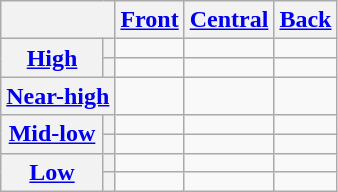<table class="wikitable" style="text-align:center">
<tr>
<th colspan=2></th>
<th><a href='#'>Front</a></th>
<th><a href='#'>Central</a></th>
<th><a href='#'>Back</a></th>
</tr>
<tr>
<th rowspan=2><a href='#'>High</a></th>
<th></th>
<td></td>
<td></td>
<td></td>
</tr>
<tr>
<th></th>
<td></td>
<td></td>
<td></td>
</tr>
<tr>
<th colspan=2><a href='#'>Near-high</a></th>
<td></td>
<td></td>
<td></td>
</tr>
<tr>
<th rowspan=2><a href='#'>Mid-low</a></th>
<th></th>
<td></td>
<td></td>
<td></td>
</tr>
<tr>
<th></th>
<td></td>
<td></td>
<td></td>
</tr>
<tr>
<th rowspan=2><a href='#'>Low</a></th>
<th></th>
<td></td>
<td></td>
<td></td>
</tr>
<tr>
<th></th>
<td></td>
<td></td>
<td></td>
</tr>
</table>
